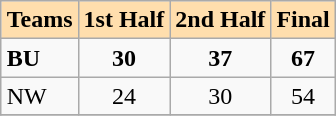<table class="wikitable" align=right>
<tr bgcolor=#ffdead align=center>
<td><strong>Teams</strong></td>
<td><strong>1st Half</strong></td>
<td><strong>2nd Half</strong></td>
<td><strong>Final</strong></td>
</tr>
<tr>
<td><strong>BU</strong></td>
<td align=center><strong>30</strong></td>
<td align=center><strong>37</strong></td>
<td align=center><strong>67</strong></td>
</tr>
<tr>
<td>NW</td>
<td align=center>24</td>
<td align=center>30</td>
<td align=center>54</td>
</tr>
<tr>
</tr>
</table>
